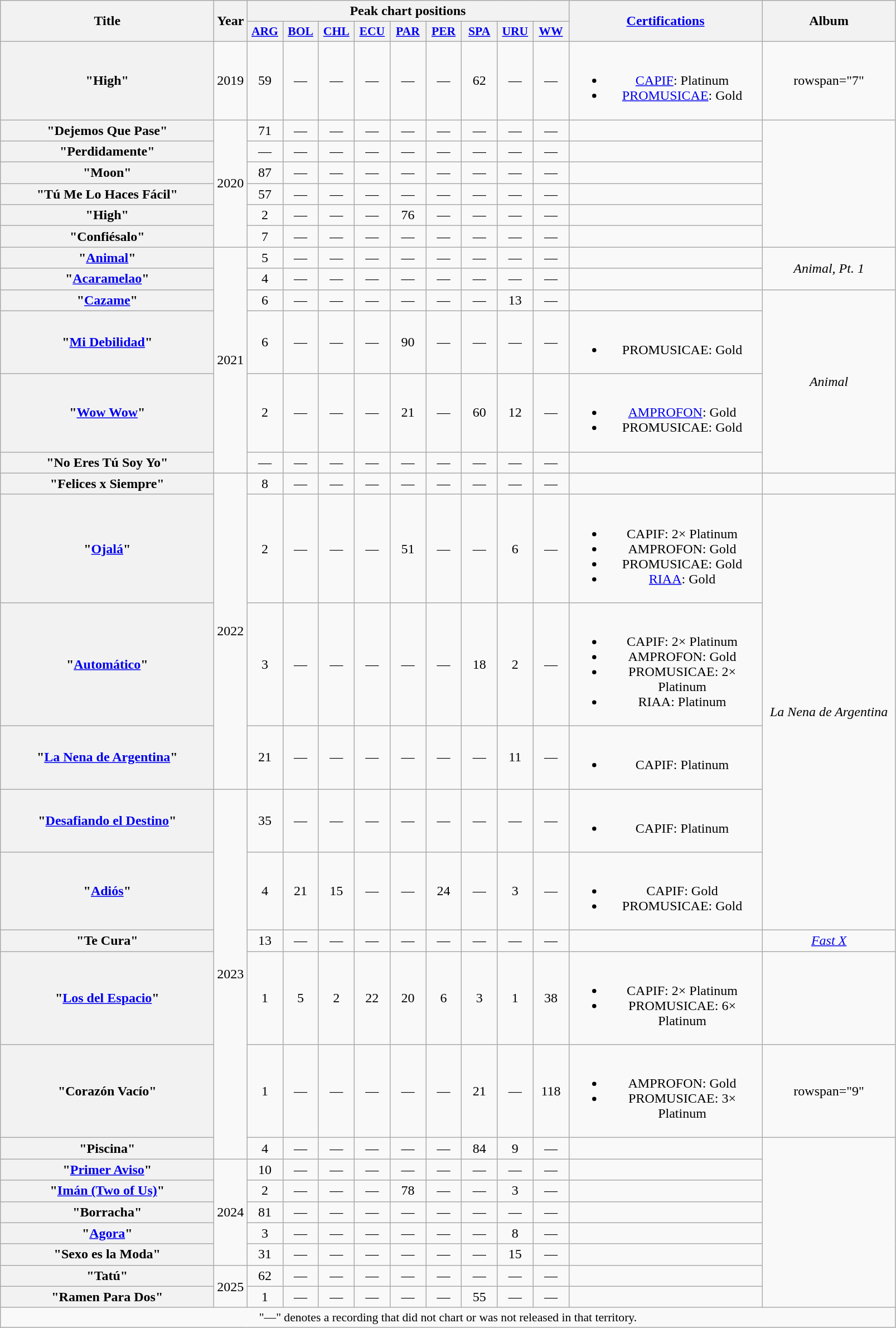<table class="wikitable plainrowheaders" style="text-align:center;">
<tr>
<th scope="col" rowspan="2" style="width:15.5em;">Title</th>
<th scope="col" rowspan="2" style="width:1em;">Year</th>
<th scope="col" colspan="9">Peak chart positions</th>
<th scope="col" rowspan="2" style="width:14em;"><a href='#'>Certifications</a></th>
<th scope="col" rowspan="2" style="width:9.5em;">Album</th>
</tr>
<tr>
<th scope="col" style="width:2.5em;font-size:90%;"><a href='#'>ARG</a><br></th>
<th scope="col" style="width:2.5em;font-size:90%;"><a href='#'>BOL</a><br></th>
<th scope="col" style="width:2.5em;font-size:90%;"><a href='#'>CHL</a><br></th>
<th scope="col" style="width:2.5em;font-size:90%;"><a href='#'>ECU</a><br></th>
<th scope="col" style="width:2.5em;font-size:90%;"><a href='#'>PAR</a><br></th>
<th scope="col" style="width:2.5em;font-size:90%;"><a href='#'>PER</a><br></th>
<th scope="col" style="width:2.5em;font-size:90%;"><a href='#'>SPA</a><br></th>
<th scope="col" style="width:2.5em;font-size:90%;"><a href='#'>URU</a><br></th>
<th scope="col" style="width:2.5em;font-size:90%;"><a href='#'>WW</a><br></th>
</tr>
<tr>
<th scope="row">"High"</th>
<td>2019</td>
<td>59</td>
<td>—</td>
<td>—</td>
<td>—</td>
<td>—</td>
<td>—</td>
<td>62</td>
<td>—</td>
<td>—</td>
<td><br><ul><li><a href='#'>CAPIF</a>: Platinum</li><li><a href='#'>PROMUSICAE</a>: Gold</li></ul></td>
<td>rowspan="7" </td>
</tr>
<tr>
<th scope="row">"Dejemos Que Pase"</th>
<td rowspan="6">2020</td>
<td>71</td>
<td>—</td>
<td>—</td>
<td>—</td>
<td>—</td>
<td>—</td>
<td>—</td>
<td>—</td>
<td>—</td>
<td></td>
</tr>
<tr>
<th scope="row">"Perdidamente"</th>
<td>—</td>
<td>—</td>
<td>—</td>
<td>—</td>
<td>—</td>
<td>—</td>
<td>—</td>
<td>—</td>
<td>—</td>
<td></td>
</tr>
<tr>
<th scope="row">"Moon"<br></th>
<td>87</td>
<td>—</td>
<td>—</td>
<td>—</td>
<td>—</td>
<td>—</td>
<td>—</td>
<td>—</td>
<td>—</td>
<td></td>
</tr>
<tr>
<th scope="row">"Tú Me Lo Haces Fácil"</th>
<td>57</td>
<td>—</td>
<td>—</td>
<td>—</td>
<td>—</td>
<td>—</td>
<td>—</td>
<td>—</td>
<td>—</td>
<td></td>
</tr>
<tr>
<th scope="row">"High"  <br></th>
<td>2</td>
<td>—</td>
<td>—</td>
<td>—</td>
<td>76</td>
<td>—</td>
<td>—</td>
<td>—</td>
<td>—</td>
<td></td>
</tr>
<tr>
<th scope="row">"Confiésalo"<br></th>
<td>7</td>
<td>—</td>
<td>—</td>
<td>—</td>
<td>—</td>
<td>—</td>
<td>—</td>
<td>—</td>
<td>—</td>
<td></td>
</tr>
<tr>
<th scope="row">"<a href='#'>Animal</a>"<br></th>
<td rowspan="6">2021</td>
<td>5</td>
<td>—</td>
<td>—</td>
<td>—</td>
<td>—</td>
<td>—</td>
<td>—</td>
<td>—</td>
<td>—</td>
<td></td>
<td rowspan="2"><em>Animal, Pt. 1</em></td>
</tr>
<tr>
<th scope="row">"<a href='#'>Acaramelao</a>"</th>
<td>4</td>
<td>—</td>
<td>—</td>
<td>—</td>
<td>—</td>
<td>—</td>
<td>—</td>
<td>—</td>
<td>—</td>
<td></td>
</tr>
<tr>
<th scope="row">"<a href='#'>Cazame</a>"<br></th>
<td>6</td>
<td>—</td>
<td>—</td>
<td>—</td>
<td>—</td>
<td>—</td>
<td>—</td>
<td>13</td>
<td>—</td>
<td></td>
<td rowspan="4"><em>Animal</em></td>
</tr>
<tr>
<th scope="row">"<a href='#'>Mi Debilidad</a>"</th>
<td>6</td>
<td>—</td>
<td>—</td>
<td>—</td>
<td>90</td>
<td>—</td>
<td>—</td>
<td>—</td>
<td>—</td>
<td><br><ul><li>PROMUSICAE: Gold</li></ul></td>
</tr>
<tr>
<th scope="row">"<a href='#'>Wow Wow</a>"<br></th>
<td>2</td>
<td>—</td>
<td>—</td>
<td>—</td>
<td>21</td>
<td>—</td>
<td>60</td>
<td>12</td>
<td>—</td>
<td><br><ul><li><a href='#'>AMPROFON</a>: Gold</li><li>PROMUSICAE: Gold</li></ul></td>
</tr>
<tr>
<th scope="row">"No Eres Tú Soy Yo"<br></th>
<td>—</td>
<td>—</td>
<td>—</td>
<td>—</td>
<td>—</td>
<td>—</td>
<td>—</td>
<td>—</td>
<td>—</td>
<td></td>
</tr>
<tr>
<th scope="row">"Felices x Siempre"</th>
<td rowspan="4">2022</td>
<td>8</td>
<td>—</td>
<td>—</td>
<td>—</td>
<td>—</td>
<td>—</td>
<td>—</td>
<td>—</td>
<td>—</td>
<td></td>
<td></td>
</tr>
<tr>
<th scope="row">"<a href='#'>Ojalá</a>"</th>
<td>2</td>
<td>—</td>
<td>—</td>
<td>—</td>
<td>51</td>
<td>—</td>
<td>—</td>
<td>6</td>
<td>—</td>
<td><br><ul><li>CAPIF: 2× Platinum</li><li>AMPROFON: Gold</li><li>PROMUSICAE: Gold</li><li><a href='#'>RIAA</a>: Gold </li></ul></td>
<td rowspan="5"><em>La Nena de Argentina</em></td>
</tr>
<tr>
<th scope="row">"<a href='#'>Automático</a>"</th>
<td>3</td>
<td>—</td>
<td>—</td>
<td>—</td>
<td>—</td>
<td>—</td>
<td>18</td>
<td>2</td>
<td>—</td>
<td><br><ul><li>CAPIF: 2× Platinum</li><li>AMPROFON: Gold</li><li>PROMUSICAE: 2× Platinum</li><li>RIAA: Platinum </li></ul></td>
</tr>
<tr>
<th scope="row">"<a href='#'>La Nena de Argentina</a>"</th>
<td>21</td>
<td>—</td>
<td>—</td>
<td>—</td>
<td>—</td>
<td>—</td>
<td>—</td>
<td>11</td>
<td>—</td>
<td><br><ul><li>CAPIF: Platinum</li></ul></td>
</tr>
<tr>
<th scope="row">"<a href='#'>Desafiando el Destino</a>"</th>
<td rowspan="6">2023</td>
<td>35</td>
<td>—</td>
<td>—</td>
<td>—</td>
<td>—</td>
<td>—</td>
<td>—</td>
<td>—</td>
<td>—</td>
<td><br><ul><li>CAPIF: Platinum</li></ul></td>
</tr>
<tr>
<th scope="row">"<a href='#'>Adiós</a>"<br></th>
<td>4</td>
<td>21</td>
<td>15</td>
<td>—</td>
<td>—</td>
<td>24</td>
<td>—</td>
<td>3</td>
<td>—</td>
<td><br><ul><li>CAPIF: Gold</li><li>PROMUSICAE: Gold</li></ul></td>
</tr>
<tr>
<th scope="row">"Te Cura"</th>
<td>13</td>
<td>—</td>
<td>—</td>
<td>—</td>
<td>—</td>
<td>—</td>
<td>—</td>
<td>—</td>
<td>—</td>
<td></td>
<td><em><a href='#'>Fast X</a></em></td>
</tr>
<tr>
<th scope="row">"<a href='#'>Los del Espacio</a>"<br></th>
<td>1</td>
<td>5</td>
<td>2</td>
<td>22</td>
<td>20</td>
<td>6</td>
<td>3</td>
<td>1</td>
<td>38</td>
<td><br><ul><li>CAPIF: 2× Platinum</li><li>PROMUSICAE: 6× Platinum</li></ul></td>
<td></td>
</tr>
<tr>
<th scope="row">"Corazón Vacío"</th>
<td>1</td>
<td>—</td>
<td>—</td>
<td>—</td>
<td>—</td>
<td>—</td>
<td>21</td>
<td>—</td>
<td>118</td>
<td><br><ul><li>AMPROFON: Gold</li><li>PROMUSICAE: 3× Platinum</li></ul></td>
<td>rowspan="9" </td>
</tr>
<tr>
<th scope="row">"Piscina"<br></th>
<td>4</td>
<td>—</td>
<td>—</td>
<td>—</td>
<td>—</td>
<td>—</td>
<td>84</td>
<td>9</td>
<td>—</td>
<td></td>
</tr>
<tr>
<th scope="row">"<a href='#'>Primer Aviso</a>"<br></th>
<td rowspan="5">2024</td>
<td>10</td>
<td>—</td>
<td>—</td>
<td>—</td>
<td>—</td>
<td>—</td>
<td>—</td>
<td>—</td>
<td>—</td>
<td></td>
</tr>
<tr>
<th scope="row">"<a href='#'>Imán (Two of Us)</a>"</th>
<td>2</td>
<td>—</td>
<td>—</td>
<td>—</td>
<td>78</td>
<td>—</td>
<td>—</td>
<td>3</td>
<td>—</td>
<td></td>
</tr>
<tr>
<th scope="row">"Borracha"<br></th>
<td>81</td>
<td>—</td>
<td>—</td>
<td>—</td>
<td>—</td>
<td>—</td>
<td>—</td>
<td>—</td>
<td>—</td>
<td></td>
</tr>
<tr>
<th scope="row">"<a href='#'>Agora</a>"</th>
<td>3</td>
<td>—</td>
<td>—</td>
<td>—</td>
<td>—</td>
<td>—</td>
<td>—</td>
<td>8</td>
<td>—</td>
<td></td>
</tr>
<tr>
<th scope="row">"Sexo es la Moda"<br></th>
<td>31</td>
<td>—</td>
<td>—</td>
<td>—</td>
<td>—</td>
<td>—</td>
<td>—</td>
<td>15</td>
<td>—</td>
<td></td>
</tr>
<tr>
<th scope="row">"Tatú"</th>
<td rowspan="2">2025</td>
<td>62</td>
<td>—</td>
<td>—</td>
<td>—</td>
<td>—</td>
<td>—</td>
<td>—</td>
<td>—</td>
<td>—</td>
<td></td>
</tr>
<tr>
<th scope="row">"Ramen Para Dos"<br></th>
<td>1</td>
<td>—</td>
<td>—</td>
<td>—</td>
<td>—</td>
<td>—</td>
<td>55</td>
<td>—</td>
<td>—</td>
<td></td>
</tr>
<tr>
<td colspan="15" style="font-size:90%">"—" denotes a recording that did not chart or was not released in that territory.</td>
</tr>
</table>
